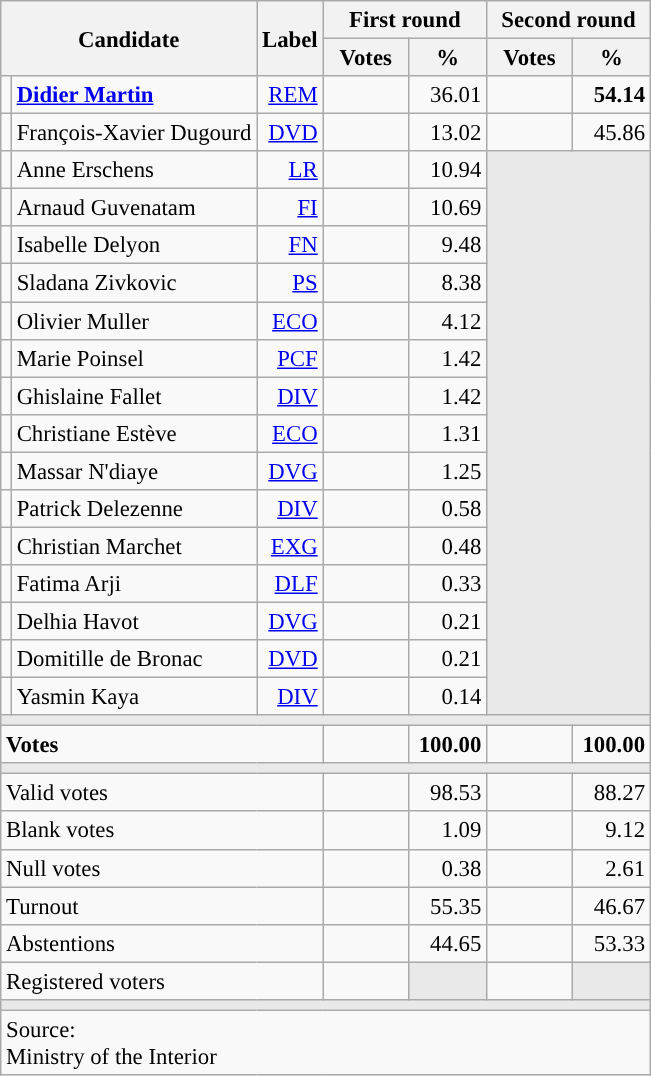<table class="wikitable" style="text-align:right;font-size:95%;">
<tr>
<th rowspan="2" colspan="2">Candidate</th>
<th rowspan="2">Label</th>
<th colspan="2">First round</th>
<th colspan="2">Second round</th>
</tr>
<tr>
<th style="width:50px;">Votes</th>
<th style="width:45px;">%</th>
<th style="width:50px;">Votes</th>
<th style="width:45px;">%</th>
</tr>
<tr>
<td style="color:inherit;background:"></td>
<td style="text-align:left;"><strong><a href='#'>Didier Martin</a></strong></td>
<td><a href='#'>REM</a></td>
<td></td>
<td>36.01</td>
<td><strong></strong></td>
<td><strong>54.14</strong></td>
</tr>
<tr>
<td style="color:inherit;background:"></td>
<td style="text-align:left;">François-Xavier Dugourd</td>
<td><a href='#'>DVD</a></td>
<td></td>
<td>13.02</td>
<td></td>
<td>45.86</td>
</tr>
<tr>
<td style="color:inherit;background:"></td>
<td style="text-align:left;">Anne Erschens</td>
<td><a href='#'>LR</a></td>
<td></td>
<td>10.94</td>
<td colspan="2" rowspan="15" style="background:#E9E9E9;"></td>
</tr>
<tr>
<td style="color:inherit;background:"></td>
<td style="text-align:left;">Arnaud Guvenatam</td>
<td><a href='#'>FI</a></td>
<td></td>
<td>10.69</td>
</tr>
<tr>
<td style="color:inherit;background:"></td>
<td style="text-align:left;">Isabelle Delyon</td>
<td><a href='#'>FN</a></td>
<td></td>
<td>9.48</td>
</tr>
<tr>
<td style="color:inherit;background:"></td>
<td style="text-align:left;">Sladana Zivkovic</td>
<td><a href='#'>PS</a></td>
<td></td>
<td>8.38</td>
</tr>
<tr>
<td style="color:inherit;background:"></td>
<td style="text-align:left;">Olivier Muller</td>
<td><a href='#'>ECO</a></td>
<td></td>
<td>4.12</td>
</tr>
<tr>
<td style="color:inherit;background:"></td>
<td style="text-align:left;">Marie Poinsel</td>
<td><a href='#'>PCF</a></td>
<td></td>
<td>1.42</td>
</tr>
<tr>
<td style="color:inherit;background:"></td>
<td style="text-align:left;">Ghislaine Fallet</td>
<td><a href='#'>DIV</a></td>
<td></td>
<td>1.42</td>
</tr>
<tr>
<td style="color:inherit;background:"></td>
<td style="text-align:left;">Christiane Estève</td>
<td><a href='#'>ECO</a></td>
<td></td>
<td>1.31</td>
</tr>
<tr>
<td style="color:inherit;background:"></td>
<td style="text-align:left;">Massar N'diaye</td>
<td><a href='#'>DVG</a></td>
<td></td>
<td>1.25</td>
</tr>
<tr>
<td style="color:inherit;background:"></td>
<td style="text-align:left;">Patrick Delezenne</td>
<td><a href='#'>DIV</a></td>
<td></td>
<td>0.58</td>
</tr>
<tr>
<td style="color:inherit;background:"></td>
<td style="text-align:left;">Christian Marchet</td>
<td><a href='#'>EXG</a></td>
<td></td>
<td>0.48</td>
</tr>
<tr>
<td style="color:inherit;background:"></td>
<td style="text-align:left;">Fatima Arji</td>
<td><a href='#'>DLF</a></td>
<td></td>
<td>0.33</td>
</tr>
<tr>
<td style="color:inherit;background:"></td>
<td style="text-align:left;">Delhia Havot</td>
<td><a href='#'>DVG</a></td>
<td></td>
<td>0.21</td>
</tr>
<tr>
<td style="color:inherit;background:"></td>
<td style="text-align:left;">Domitille de Bronac</td>
<td><a href='#'>DVD</a></td>
<td></td>
<td>0.21</td>
</tr>
<tr>
<td style="color:inherit;background:"></td>
<td style="text-align:left;">Yasmin Kaya</td>
<td><a href='#'>DIV</a></td>
<td></td>
<td>0.14</td>
</tr>
<tr>
<td colspan="7" style="background:#E9E9E9;"></td>
</tr>
<tr style="font-weight:bold;">
<td colspan="3" style="text-align:left;">Votes</td>
<td></td>
<td>100.00</td>
<td></td>
<td>100.00</td>
</tr>
<tr>
<td colspan="7" style="background:#E9E9E9;"></td>
</tr>
<tr>
<td colspan="3" style="text-align:left;">Valid votes</td>
<td></td>
<td>98.53</td>
<td></td>
<td>88.27</td>
</tr>
<tr>
<td colspan="3" style="text-align:left;">Blank votes</td>
<td></td>
<td>1.09</td>
<td></td>
<td>9.12</td>
</tr>
<tr>
<td colspan="3" style="text-align:left;">Null votes</td>
<td></td>
<td>0.38</td>
<td></td>
<td>2.61</td>
</tr>
<tr>
<td colspan="3" style="text-align:left;">Turnout</td>
<td></td>
<td>55.35</td>
<td></td>
<td>46.67</td>
</tr>
<tr>
<td colspan="3" style="text-align:left;">Abstentions</td>
<td></td>
<td>44.65</td>
<td></td>
<td>53.33</td>
</tr>
<tr>
<td colspan="3" style="text-align:left;">Registered voters</td>
<td></td>
<td style="color:inherit;background:#E9E9E9;"></td>
<td></td>
<td style="color:inherit;background:#E9E9E9;"></td>
</tr>
<tr>
<td colspan="7" style="background:#E9E9E9;"></td>
</tr>
<tr>
<td colspan="7" style="text-align:left;">Source:<br>Ministry of the Interior </td>
</tr>
</table>
